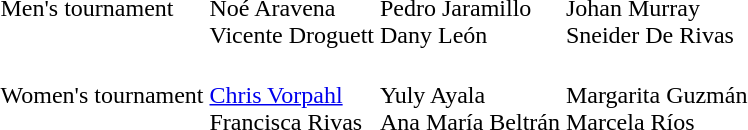<table>
<tr>
<td>Men's tournament</td>
<td nowrap><br>Noé Aravena<br>Vicente Droguett</td>
<td><br>Pedro Jaramillo<br>Dany León</td>
<td><br>Johan Murray<br>Sneider De Rivas</td>
</tr>
<tr>
<td nowrap>Women's tournament</td>
<td><br><a href='#'>Chris Vorpahl</a><br>Francisca Rivas</td>
<td nowrap><br>Yuly Ayala<br>Ana María Beltrán</td>
<td nowrap><br>Margarita Guzmán<br>Marcela Ríos</td>
</tr>
</table>
